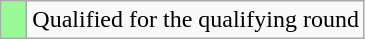<table class="wikitable">
<tr>
<td width=10px bgcolor="#98fb98"></td>
<td>Qualified for the qualifying round</td>
</tr>
</table>
